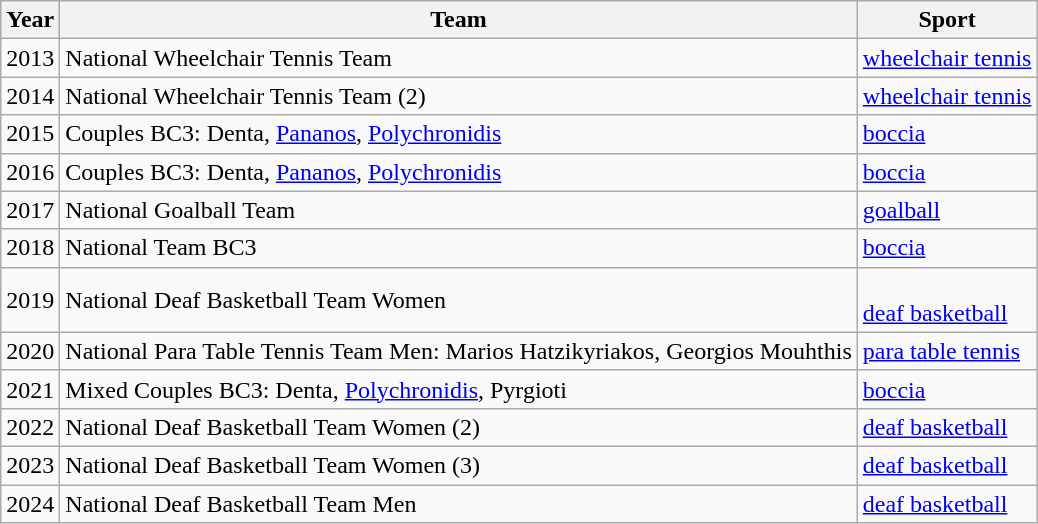<table class="wikitable">
<tr>
<th>Year</th>
<th>Team</th>
<th>Sport</th>
</tr>
<tr>
<td>2013</td>
<td>National Wheelchair Tennis Team</td>
<td><a href='#'>wheelchair tennis</a></td>
</tr>
<tr>
<td>2014</td>
<td>National Wheelchair Tennis Team (2)</td>
<td><a href='#'>wheelchair tennis</a></td>
</tr>
<tr>
<td>2015</td>
<td>Couples BC3: Denta, <a href='#'>Pananos</a>, <a href='#'>Polychronidis</a></td>
<td><a href='#'>boccia</a></td>
</tr>
<tr>
<td>2016</td>
<td>Couples BC3: Denta, <a href='#'>Pananos</a>, <a href='#'>Polychronidis</a></td>
<td><a href='#'>boccia</a></td>
</tr>
<tr>
<td>2017</td>
<td>National Goalball Team</td>
<td><a href='#'>goalball</a></td>
</tr>
<tr>
<td>2018</td>
<td>National Team BC3</td>
<td><a href='#'>boccia</a></td>
</tr>
<tr>
<td>2019</td>
<td>National Deaf Basketball Team Women</td>
<td><br><a href='#'>deaf basketball</a></td>
</tr>
<tr>
<td>2020</td>
<td>National Para Table Tennis Team Men: Marios Hatzikyriakos, Georgios Mouhthis</td>
<td><a href='#'>para table tennis</a></td>
</tr>
<tr>
<td>2021</td>
<td>Mixed Couples BC3: Denta, <a href='#'>Polychronidis</a>, Pyrgioti</td>
<td><a href='#'>boccia</a></td>
</tr>
<tr>
<td>2022</td>
<td>National Deaf Basketball Team Women (2)</td>
<td><a href='#'>deaf basketball</a></td>
</tr>
<tr>
<td>2023</td>
<td>National Deaf Basketball Team Women (3)</td>
<td><a href='#'>deaf basketball</a></td>
</tr>
<tr>
<td>2024</td>
<td>National Deaf Basketball Team Men</td>
<td><a href='#'>deaf basketball</a></td>
</tr>
</table>
